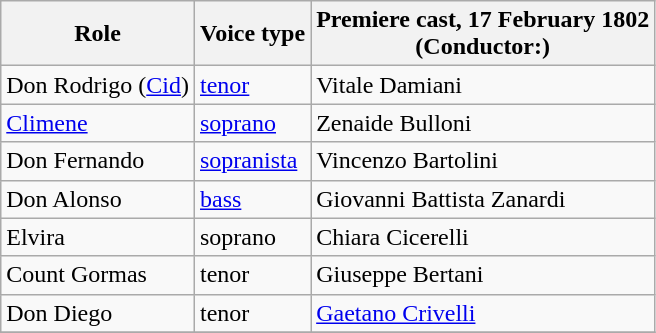<table class="wikitable" border="1">
<tr>
<th>Role</th>
<th>Voice type</th>
<th>Premiere cast, 17 February 1802 <br>(Conductor:)</th>
</tr>
<tr>
<td>Don Rodrigo (<a href='#'>Cid</a>)</td>
<td><a href='#'>tenor</a></td>
<td>Vitale Damiani</td>
</tr>
<tr>
<td><a href='#'>Climene</a></td>
<td><a href='#'>soprano</a></td>
<td>Zenaide Bulloni</td>
</tr>
<tr>
<td>Don Fernando</td>
<td><a href='#'>sopranista</a></td>
<td>Vincenzo Bartolini</td>
</tr>
<tr>
<td>Don Alonso</td>
<td><a href='#'>bass</a></td>
<td>Giovanni Battista Zanardi</td>
</tr>
<tr>
<td>Elvira</td>
<td>soprano</td>
<td>Chiara Cicerelli</td>
</tr>
<tr>
<td>Count Gormas</td>
<td>tenor</td>
<td>Giuseppe Bertani</td>
</tr>
<tr>
<td>Don Diego</td>
<td>tenor</td>
<td><a href='#'>Gaetano Crivelli</a></td>
</tr>
<tr>
</tr>
</table>
